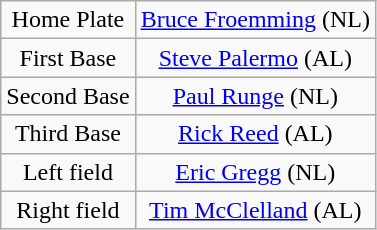<table class="wikitable" style="font-size: 100%; text-align:center;">
<tr>
<td>Home Plate</td>
<td><a href='#'>Bruce Froemming</a> (NL)</td>
</tr>
<tr>
<td>First Base</td>
<td><a href='#'>Steve Palermo</a> (AL)</td>
</tr>
<tr>
<td>Second Base</td>
<td><a href='#'>Paul Runge</a> (NL)</td>
</tr>
<tr>
<td>Third Base</td>
<td><a href='#'>Rick Reed</a> (AL)</td>
</tr>
<tr>
<td>Left field</td>
<td><a href='#'>Eric Gregg</a> (NL)</td>
</tr>
<tr>
<td>Right field</td>
<td><a href='#'>Tim McClelland</a> (AL)</td>
</tr>
</table>
